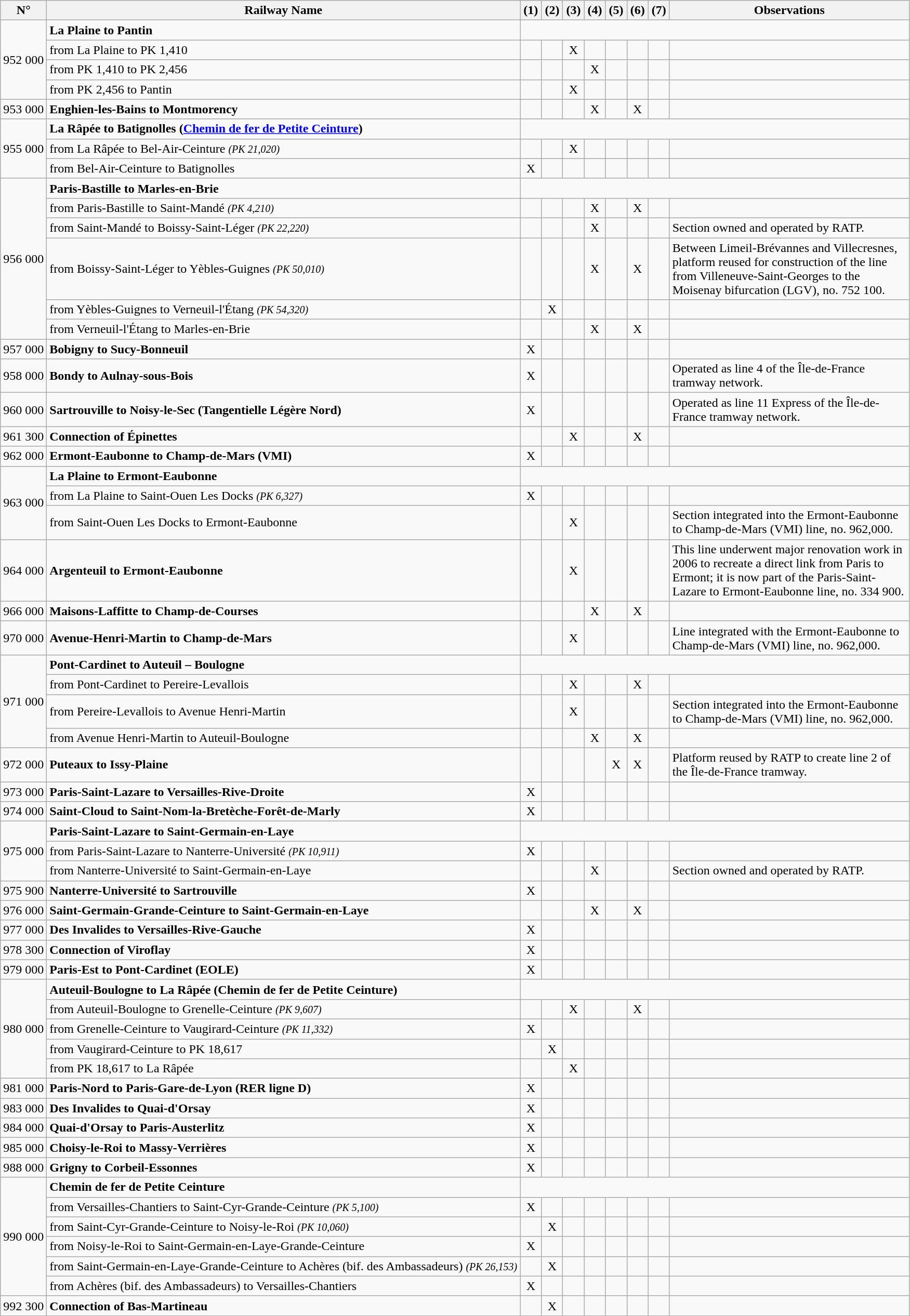<table class="wikitable mw-collapsible mw-collapsed alternance">
<tr>
<th>N°</th>
<th>Railway Name</th>
<th width="20px"><strong>(1)</strong></th>
<th width="20px"><strong>(2)</strong></th>
<th width="20px"><strong>(3)</strong></th>
<th width="20px"><strong>(4)</strong></th>
<th width="20px"><strong>(5)</strong></th>
<th width="20px"><strong>(6)</strong></th>
<th width="20px"><strong>(7)</strong></th>
<th width="300px">Observations</th>
</tr>
<tr>
<td rowspan="4" align="center">952 000</td>
<td><strong>La Plaine to Pantin</strong></td>
<td colspan="8" align="center"></td>
</tr>
<tr>
<td>from La Plaine to PK 1,410</td>
<td></td>
<td></td>
<td align="center">X</td>
<td></td>
<td></td>
<td></td>
<td></td>
<td></td>
</tr>
<tr>
<td>from PK 1,410 to PK 2,456</td>
<td></td>
<td></td>
<td></td>
<td align="center">X</td>
<td></td>
<td></td>
<td></td>
<td></td>
</tr>
<tr>
<td>from PK 2,456 to Pantin</td>
<td></td>
<td></td>
<td align="center">X</td>
<td></td>
<td></td>
<td></td>
<td></td>
<td></td>
</tr>
<tr>
<td align="center">953 000</td>
<td><strong>Enghien-les-Bains to Montmorency</strong></td>
<td></td>
<td></td>
<td></td>
<td align="center">X</td>
<td></td>
<td align="center">X</td>
<td></td>
<td></td>
</tr>
<tr>
<td rowspan="3" align="center">955 000</td>
<td><strong>La Râpée to Batignolles (<a href='#'>Chemin de fer de Petite Ceinture</a>)</strong></td>
<td colspan="8" align="center"></td>
</tr>
<tr>
<td>from La Râpée to Bel-Air-Ceinture <em><small>(PK 21,020)</small></em></td>
<td></td>
<td></td>
<td align="center">X</td>
<td></td>
<td></td>
<td></td>
<td></td>
<td></td>
</tr>
<tr>
<td>from Bel-Air-Ceinture to Batignolles</td>
<td align="center">X</td>
<td></td>
<td></td>
<td></td>
<td></td>
<td></td>
<td></td>
<td></td>
</tr>
<tr>
<td rowspan="6" align="center">956 000</td>
<td><strong>Paris-Bastille to Marles-en-Brie</strong></td>
<td colspan="8" align="center"></td>
</tr>
<tr>
<td>from Paris-Bastille to Saint-Mandé <em><small>(PK 4,210)</small></em></td>
<td></td>
<td></td>
<td></td>
<td align="center">X</td>
<td></td>
<td align="center">X</td>
<td></td>
<td></td>
</tr>
<tr>
<td>from Saint-Mandé to Boissy-Saint-Léger <em><small>(PK 22,220)</small></em></td>
<td></td>
<td></td>
<td></td>
<td align="center">X</td>
<td></td>
<td></td>
<td></td>
<td>Section owned and operated by RATP.</td>
</tr>
<tr>
<td>from Boissy-Saint-Léger to Yèbles-Guignes <em><small>(PK 50,010)</small></em></td>
<td></td>
<td></td>
<td></td>
<td align="center">X</td>
<td></td>
<td align="center">X</td>
<td></td>
<td>Between Limeil-Brévannes and Villecresnes, platform reused for construction of the line from Villeneuve-Saint-Georges to the Moisenay bifurcation (LGV), no. 752 100.</td>
</tr>
<tr>
<td>from Yèbles-Guignes to Verneuil-l'Étang <em><small>(PK 54,320)</small></em></td>
<td></td>
<td align="center">X</td>
<td></td>
<td></td>
<td></td>
<td></td>
<td></td>
<td></td>
</tr>
<tr>
<td>from Verneuil-l'Étang to Marles-en-Brie</td>
<td></td>
<td></td>
<td></td>
<td align="center">X</td>
<td></td>
<td align="center">X</td>
<td></td>
<td></td>
</tr>
<tr>
<td align="center">957 000</td>
<td><strong>Bobigny to Sucy-Bonneuil</strong></td>
<td align="center">X</td>
<td></td>
<td></td>
<td></td>
<td></td>
<td></td>
<td></td>
<td></td>
</tr>
<tr>
<td align="center">958 000</td>
<td><strong>Bondy to Aulnay-sous-Bois</strong></td>
<td align="center">X</td>
<td></td>
<td></td>
<td></td>
<td></td>
<td></td>
<td></td>
<td>Operated as line 4 of the Île-de-France tramway network.</td>
</tr>
<tr>
<td align="center">960 000</td>
<td><strong>Sartrouville to Noisy-le-Sec (Tangentielle Légère Nord)</strong></td>
<td align="center">X</td>
<td></td>
<td></td>
<td></td>
<td></td>
<td></td>
<td></td>
<td>Operated as line 11 Express of the Île-de-France tramway network.</td>
</tr>
<tr>
<td align="center">961 300</td>
<td><strong>Connection of Épinettes</strong></td>
<td></td>
<td></td>
<td align="center">X</td>
<td></td>
<td></td>
<td align="center">X</td>
<td></td>
<td></td>
</tr>
<tr>
<td align="center">962 000</td>
<td><strong>Ermont-Eaubonne to Champ-de-Mars (VMI)</strong></td>
<td align="center">X</td>
<td></td>
<td></td>
<td></td>
<td></td>
<td></td>
<td></td>
<td></td>
</tr>
<tr>
<td rowspan="3" align="center">963 000</td>
<td><strong>La Plaine to Ermont-Eaubonne</strong></td>
<td colspan="8" align="center"></td>
</tr>
<tr>
<td>from La Plaine to Saint-Ouen Les Docks <em><small>(PK 6,327)</small></em></td>
<td align="center">X</td>
<td></td>
<td></td>
<td></td>
<td></td>
<td></td>
<td></td>
<td></td>
</tr>
<tr>
<td>from Saint-Ouen Les Docks to Ermont-Eaubonne</td>
<td></td>
<td></td>
<td align="center">X</td>
<td></td>
<td></td>
<td></td>
<td></td>
<td>Section integrated into the Ermont-Eaubonne to Champ-de-Mars (VMI) line, no. 962,000.</td>
</tr>
<tr>
<td align="center">964 000</td>
<td><strong>Argenteuil to Ermont-Eaubonne</strong></td>
<td></td>
<td></td>
<td align="center">X</td>
<td></td>
<td></td>
<td></td>
<td></td>
<td>This line underwent major renovation work in 2006 to recreate a direct link from Paris to Ermont; it is now part of the Paris-Saint-Lazare to Ermont-Eaubonne line, no. 334 900.</td>
</tr>
<tr>
<td align="center">966 000</td>
<td><strong>Maisons-Laffitte to Champ-de-Courses</strong></td>
<td></td>
<td></td>
<td></td>
<td align="center">X</td>
<td></td>
<td align="center">X</td>
<td></td>
<td></td>
</tr>
<tr>
<td align="center">970 000</td>
<td><strong>Avenue-Henri-Martin to Champ-de-Mars</strong></td>
<td></td>
<td></td>
<td align="center">X</td>
<td></td>
<td></td>
<td></td>
<td></td>
<td>Line integrated with the Ermont-Eaubonne to Champ-de-Mars (VMI) line, no. 962,000.</td>
</tr>
<tr>
<td rowspan="4" align="center">971 000</td>
<td><strong>Pont-Cardinet to Auteuil – Boulogne</strong></td>
<td colspan="8" align="center"></td>
</tr>
<tr>
<td>from Pont-Cardinet to Pereire-Levallois</td>
<td></td>
<td></td>
<td align="center">X</td>
<td></td>
<td></td>
<td align="center">X</td>
<td></td>
<td></td>
</tr>
<tr>
<td>from Pereire-Levallois to Avenue Henri-Martin</td>
<td></td>
<td></td>
<td align="center">X</td>
<td></td>
<td></td>
<td></td>
<td></td>
<td>Section integrated into the Ermont-Eaubonne to Champ-de-Mars (VMI) line, no. 962,000.</td>
</tr>
<tr>
<td>from Avenue Henri-Martin to Auteuil-Boulogne</td>
<td></td>
<td></td>
<td></td>
<td align="center">X</td>
<td></td>
<td align="center">X</td>
<td></td>
<td></td>
</tr>
<tr>
<td align="center">972 000</td>
<td><strong>Puteaux to Issy-Plaine</strong></td>
<td></td>
<td></td>
<td></td>
<td></td>
<td align="center">X</td>
<td align="center">X</td>
<td></td>
<td>Platform reused by RATP to create line 2 of the Île-de-France tramway.</td>
</tr>
<tr>
<td align="center">973 000</td>
<td><strong>Paris-Saint-Lazare to Versailles-Rive-Droite</strong></td>
<td align="center">X</td>
<td></td>
<td></td>
<td></td>
<td></td>
<td></td>
<td></td>
<td></td>
</tr>
<tr>
<td align="center">974 000</td>
<td><strong>Saint-Cloud to Saint-Nom-la-Bretèche-Forêt-de-Marly</strong></td>
<td align="center">X</td>
<td></td>
<td></td>
<td></td>
<td></td>
<td></td>
<td></td>
<td></td>
</tr>
<tr>
<td rowspan="3" align="center">975 000</td>
<td><strong>Paris-Saint-Lazare to Saint-Germain-en-Laye</strong></td>
<td colspan="8" align="center"></td>
</tr>
<tr>
<td>from Paris-Saint-Lazare to Nanterre-Université <em><small>(PK 10,911)</small></em></td>
<td align="center">X</td>
<td></td>
<td></td>
<td></td>
<td></td>
<td></td>
<td></td>
<td></td>
</tr>
<tr>
<td>from Nanterre-Université to Saint-Germain-en-Laye</td>
<td></td>
<td></td>
<td></td>
<td align="center">X</td>
<td></td>
<td></td>
<td></td>
<td>Section owned and operated by RATP.</td>
</tr>
<tr>
<td align="center">975 900</td>
<td><strong>Nanterre-Université to Sartrouville</strong></td>
<td align="center">X</td>
<td></td>
<td></td>
<td></td>
<td></td>
<td></td>
<td></td>
<td></td>
</tr>
<tr>
<td align="center">976 000</td>
<td><strong>Saint-Germain-Grande-Ceinture to Saint-Germain-en-Laye</strong></td>
<td></td>
<td></td>
<td></td>
<td align="center">X</td>
<td></td>
<td align="center">X</td>
<td></td>
<td></td>
</tr>
<tr>
<td align="center">977 000</td>
<td><strong>Des Invalides to Versailles-Rive-Gauche</strong></td>
<td align="center">X</td>
<td></td>
<td></td>
<td></td>
<td></td>
<td></td>
<td></td>
<td></td>
</tr>
<tr>
<td align="center">978 300</td>
<td><strong>Connection of Viroflay</strong></td>
<td align="center">X</td>
<td></td>
<td></td>
<td></td>
<td></td>
<td></td>
<td></td>
<td></td>
</tr>
<tr>
<td align="center">979 000</td>
<td><strong>Paris-Est to Pont-Cardinet (EOLE)</strong></td>
<td align="center">X</td>
<td></td>
<td></td>
<td></td>
<td></td>
<td></td>
<td></td>
<td></td>
</tr>
<tr>
<td rowspan="5" align="center">980 000</td>
<td><strong>Auteuil-Boulogne to La Râpée (Chemin de fer de Petite Ceinture)</strong></td>
<td colspan="8" align="center"></td>
</tr>
<tr>
<td>from Auteuil-Boulogne to Grenelle-Ceinture <em><small>(PK 9,607)</small></em></td>
<td></td>
<td></td>
<td align="center">X</td>
<td></td>
<td></td>
<td align="center">X</td>
<td></td>
<td></td>
</tr>
<tr>
<td>from Grenelle-Ceinture to Vaugirard-Ceinture <em><small>(PK 11,332)</small></em></td>
<td align="center">X</td>
<td></td>
<td></td>
<td></td>
<td></td>
<td></td>
<td></td>
<td></td>
</tr>
<tr>
<td>from Vaugirard-Ceinture to PK 18,617</td>
<td></td>
<td align="center">X</td>
<td></td>
<td></td>
<td></td>
<td></td>
<td></td>
<td></td>
</tr>
<tr>
<td>from PK 18,617 to La Râpée</td>
<td></td>
<td></td>
<td align="center">X</td>
<td></td>
<td></td>
<td></td>
<td></td>
<td></td>
</tr>
<tr>
<td align="center">981 000</td>
<td><strong>Paris-Nord to Paris-Gare-de-Lyon (RER ligne D)</strong></td>
<td align="center">X</td>
<td></td>
<td></td>
<td></td>
<td></td>
<td></td>
<td></td>
<td></td>
</tr>
<tr>
<td align="center">983 000</td>
<td><strong>Des Invalides to Quai-d'Orsay</strong></td>
<td align="center">X</td>
<td></td>
<td></td>
<td></td>
<td></td>
<td></td>
<td></td>
<td></td>
</tr>
<tr>
<td align="center">984 000</td>
<td><strong>Quai-d'Orsay to Paris-Austerlitz</strong></td>
<td align="center">X</td>
<td></td>
<td></td>
<td></td>
<td></td>
<td></td>
<td></td>
<td></td>
</tr>
<tr>
<td align="center">985 000</td>
<td><strong>Choisy-le-Roi to Massy-Verrières</strong></td>
<td align="center">X</td>
<td></td>
<td></td>
<td></td>
<td></td>
<td></td>
<td></td>
<td></td>
</tr>
<tr>
<td align="center">988 000</td>
<td><strong>Grigny to Corbeil-Essonnes</strong></td>
<td align="center">X</td>
<td></td>
<td></td>
<td></td>
<td></td>
<td></td>
<td></td>
<td></td>
</tr>
<tr>
<td rowspan="6" align="center">990 000</td>
<td><strong>Chemin de fer de Petite Ceinture</strong></td>
<td colspan="8" align="center"></td>
</tr>
<tr>
<td>from Versailles-Chantiers to Saint-Cyr-Grande-Ceinture <em><small>(PK 5,100)</small></em></td>
<td align="center">X</td>
<td></td>
<td></td>
<td></td>
<td></td>
<td></td>
<td></td>
<td></td>
</tr>
<tr>
<td>from Saint-Cyr-Grande-Ceinture to Noisy-le-Roi <em><small>(PK 10,060)</small></em></td>
<td></td>
<td align="center">X</td>
<td></td>
<td></td>
<td></td>
<td></td>
<td></td>
<td></td>
</tr>
<tr>
<td>from Noisy-le-Roi to Saint-Germain-en-Laye-Grande-Ceinture</td>
<td align="center">X</td>
<td></td>
<td></td>
<td></td>
<td></td>
<td></td>
<td></td>
<td></td>
</tr>
<tr>
<td>from Saint-Germain-en-Laye-Grande-Ceinture to Achères (bif. des Ambassadeurs) <em><small>(PK 26,153)</small></em></td>
<td></td>
<td align="center">X</td>
<td></td>
<td></td>
<td></td>
<td></td>
<td></td>
<td></td>
</tr>
<tr>
<td>from Achères (bif. des Ambassadeurs) to Versailles-Chantiers</td>
<td align="center">X</td>
<td></td>
<td></td>
<td></td>
<td></td>
<td></td>
<td></td>
<td></td>
</tr>
<tr>
<td align="center">992 300</td>
<td><strong>Connection of Bas-Martineau</strong></td>
<td></td>
<td align="center">X</td>
<td></td>
<td></td>
<td></td>
<td></td>
<td></td>
<td></td>
</tr>
</table>
